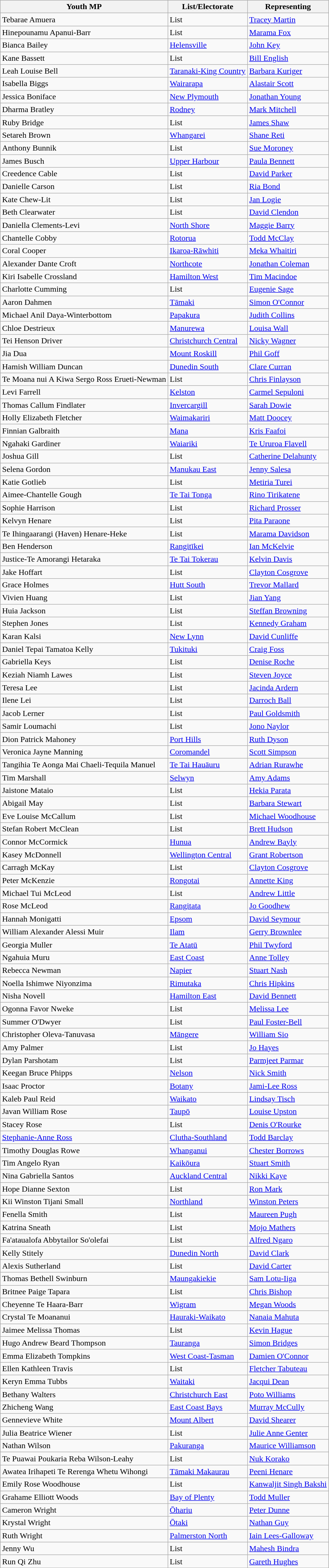<table class="wikitable sortable collapsible collapsed">
<tr>
<th scope="col">Youth MP</th>
<th scope="col">List/Electorate</th>
<th scope="col">Representing</th>
</tr>
<tr>
<td>Tebarae Amuera</td>
<td>List</td>
<td><a href='#'>Tracey Martin</a></td>
</tr>
<tr>
<td>Hinepounamu Apanui-Barr</td>
<td>List</td>
<td><a href='#'>Marama Fox</a></td>
</tr>
<tr>
<td>Bianca Bailey</td>
<td><a href='#'>Helensville</a></td>
<td><a href='#'>John Key</a></td>
</tr>
<tr>
<td>Kane Bassett</td>
<td>List</td>
<td><a href='#'>Bill English</a></td>
</tr>
<tr>
<td>Leah Louise Bell</td>
<td><a href='#'>Taranaki-King Country</a></td>
<td><a href='#'>Barbara Kuriger</a></td>
</tr>
<tr>
<td>Isabella Biggs</td>
<td><a href='#'>Wairarapa</a></td>
<td><a href='#'>Alastair Scott</a></td>
</tr>
<tr>
<td>Jessica Boniface</td>
<td><a href='#'>New Plymouth</a></td>
<td><a href='#'>Jonathan Young</a></td>
</tr>
<tr>
<td>Dharma Bratley</td>
<td><a href='#'>Rodney</a></td>
<td><a href='#'>Mark Mitchell</a></td>
</tr>
<tr>
<td>Ruby Bridge</td>
<td>List</td>
<td><a href='#'>James Shaw</a></td>
</tr>
<tr>
<td>Setareh Brown</td>
<td><a href='#'>Whangarei</a></td>
<td><a href='#'>Shane Reti</a></td>
</tr>
<tr>
<td>Anthony Bunnik</td>
<td>List</td>
<td><a href='#'>Sue Moroney</a></td>
</tr>
<tr>
<td>James Busch</td>
<td><a href='#'>Upper Harbour</a></td>
<td><a href='#'>Paula Bennett</a></td>
</tr>
<tr>
<td>Creedence Cable</td>
<td>List</td>
<td><a href='#'>David Parker</a></td>
</tr>
<tr>
<td>Danielle Carson</td>
<td>List</td>
<td><a href='#'>Ria Bond</a></td>
</tr>
<tr>
<td>Kate Chew-Lit</td>
<td>List</td>
<td><a href='#'>Jan Logie</a></td>
</tr>
<tr>
<td>Beth Clearwater</td>
<td>List</td>
<td><a href='#'>David Clendon</a></td>
</tr>
<tr>
<td>Daniella Clements-Levi</td>
<td><a href='#'>North Shore</a></td>
<td><a href='#'>Maggie Barry</a></td>
</tr>
<tr>
<td>Chantelle Cobby</td>
<td><a href='#'>Rotorua</a></td>
<td><a href='#'>Todd McClay</a></td>
</tr>
<tr>
<td>Coral Cooper</td>
<td><a href='#'>Ikaroa-Rāwhiti</a></td>
<td><a href='#'>Meka Whaitiri</a></td>
</tr>
<tr>
<td>Alexander Dante Croft</td>
<td><a href='#'>Northcote</a></td>
<td><a href='#'>Jonathan Coleman</a></td>
</tr>
<tr>
<td>Kiri Isabelle Crossland</td>
<td><a href='#'>Hamilton West</a></td>
<td><a href='#'>Tim Macindoe</a></td>
</tr>
<tr>
<td>Charlotte Cumming</td>
<td>List</td>
<td><a href='#'>Eugenie Sage</a></td>
</tr>
<tr>
<td>Aaron Dahmen</td>
<td><a href='#'>Tāmaki</a></td>
<td><a href='#'>Simon O'Connor</a></td>
</tr>
<tr>
<td>Michael Anil Daya-Winterbottom</td>
<td><a href='#'>Papakura</a></td>
<td><a href='#'>Judith Collins</a></td>
</tr>
<tr>
<td>Chloe Destrieux</td>
<td><a href='#'>Manurewa</a></td>
<td><a href='#'>Louisa Wall</a></td>
</tr>
<tr>
<td>Tei Henson Driver</td>
<td><a href='#'>Christchurch Central</a></td>
<td><a href='#'>Nicky Wagner</a></td>
</tr>
<tr>
<td>Jia Dua</td>
<td><a href='#'>Mount Roskill</a></td>
<td><a href='#'>Phil Goff</a></td>
</tr>
<tr>
<td>Hamish William Duncan</td>
<td><a href='#'>Dunedin South</a></td>
<td><a href='#'>Clare Curran</a></td>
</tr>
<tr>
<td>Te Moana nui A Kiwa Sergo Ross Erueti-Newman</td>
<td>List</td>
<td><a href='#'>Chris Finlayson</a></td>
</tr>
<tr>
<td>Levi Farrell</td>
<td><a href='#'>Kelston</a></td>
<td><a href='#'>Carmel Sepuloni</a></td>
</tr>
<tr>
<td>Thomas Callum Findlater</td>
<td><a href='#'>Invercargill</a></td>
<td><a href='#'>Sarah Dowie</a></td>
</tr>
<tr>
<td>Holly Elizabeth Fletcher</td>
<td><a href='#'>Waimakariri</a></td>
<td><a href='#'>Matt Doocey</a></td>
</tr>
<tr>
<td>Finnian Galbraith</td>
<td><a href='#'>Mana</a></td>
<td><a href='#'>Kris Faafoi</a></td>
</tr>
<tr>
<td>Ngahaki Gardiner</td>
<td><a href='#'>Waiariki</a></td>
<td><a href='#'>Te Ururoa Flavell</a></td>
</tr>
<tr>
<td>Joshua Gill</td>
<td>List</td>
<td><a href='#'>Catherine Delahunty</a></td>
</tr>
<tr>
<td>Selena Gordon</td>
<td><a href='#'>Manukau East</a></td>
<td><a href='#'>Jenny Salesa</a></td>
</tr>
<tr>
<td>Katie Gotlieb</td>
<td>List</td>
<td><a href='#'>Metiria Turei</a></td>
</tr>
<tr>
<td>Aimee-Chantelle Gough</td>
<td><a href='#'>Te Tai Tonga</a></td>
<td><a href='#'>Rino Tirikatene</a></td>
</tr>
<tr>
<td>Sophie Harrison</td>
<td>List</td>
<td><a href='#'>Richard Prosser</a></td>
</tr>
<tr>
<td>Kelvyn Henare</td>
<td>List</td>
<td><a href='#'>Pita Paraone</a></td>
</tr>
<tr>
<td>Te Ihingaarangi (Haven) Henare-Heke</td>
<td>List</td>
<td><a href='#'>Marama Davidson</a></td>
</tr>
<tr>
<td>Ben Henderson</td>
<td><a href='#'>Rangitīkei</a></td>
<td><a href='#'>Ian McKelvie</a></td>
</tr>
<tr>
<td>Justice-Te Amorangi Hetaraka</td>
<td><a href='#'>Te Tai Tokerau</a></td>
<td><a href='#'>Kelvin Davis</a></td>
</tr>
<tr>
<td>Jake Hoffart</td>
<td>List</td>
<td><a href='#'>Clayton Cosgrove</a></td>
</tr>
<tr>
<td>Grace Holmes</td>
<td><a href='#'>Hutt South</a></td>
<td><a href='#'>Trevor Mallard</a></td>
</tr>
<tr>
<td>Vivien Huang</td>
<td>List</td>
<td><a href='#'>Jian Yang</a></td>
</tr>
<tr>
<td>Huia Jackson</td>
<td>List</td>
<td><a href='#'>Steffan Browning</a></td>
</tr>
<tr>
<td>Stephen Jones</td>
<td>List</td>
<td><a href='#'>Kennedy Graham</a></td>
</tr>
<tr>
<td>Karan Kalsi</td>
<td><a href='#'>New Lynn</a></td>
<td><a href='#'>David Cunliffe</a></td>
</tr>
<tr>
<td>Daniel Tepai Tamatoa Kelly</td>
<td><a href='#'>Tukituki</a></td>
<td><a href='#'>Craig Foss</a></td>
</tr>
<tr>
<td>Gabriella Keys</td>
<td>List</td>
<td><a href='#'>Denise Roche</a></td>
</tr>
<tr>
<td>Keziah Niamh Lawes</td>
<td>List</td>
<td><a href='#'>Steven Joyce</a></td>
</tr>
<tr>
<td>Teresa Lee</td>
<td>List</td>
<td><a href='#'>Jacinda Ardern</a></td>
</tr>
<tr>
<td>Ilene Lei</td>
<td>List</td>
<td><a href='#'>Darroch Ball</a></td>
</tr>
<tr>
<td>Jacob Lerner</td>
<td>List</td>
<td><a href='#'>Paul Goldsmith</a></td>
</tr>
<tr>
<td>Samir Loumachi</td>
<td>List</td>
<td><a href='#'>Jono Naylor</a></td>
</tr>
<tr>
<td>Dion Patrick Mahoney</td>
<td><a href='#'>Port Hills</a></td>
<td><a href='#'>Ruth Dyson</a></td>
</tr>
<tr>
<td>Veronica Jayne Manning</td>
<td><a href='#'>Coromandel</a></td>
<td><a href='#'>Scott Simpson</a></td>
</tr>
<tr>
<td>Tangihia Te Aonga Mai Chaeli-Tequila Manuel</td>
<td><a href='#'>Te Tai Hauāuru</a></td>
<td><a href='#'>Adrian Rurawhe</a></td>
</tr>
<tr>
<td>Tim Marshall</td>
<td><a href='#'>Selwyn</a></td>
<td><a href='#'>Amy Adams</a></td>
</tr>
<tr>
<td>Jaistone Mataio</td>
<td>List</td>
<td><a href='#'>Hekia Parata</a></td>
</tr>
<tr>
<td>Abigail May</td>
<td>List</td>
<td><a href='#'>Barbara Stewart</a></td>
</tr>
<tr>
<td>Eve Louise McCallum</td>
<td>List</td>
<td><a href='#'>Michael Woodhouse</a></td>
</tr>
<tr>
<td>Stefan Robert McClean</td>
<td>List</td>
<td><a href='#'>Brett Hudson</a></td>
</tr>
<tr>
<td>Connor McCormick</td>
<td><a href='#'>Hunua</a></td>
<td><a href='#'>Andrew Bayly</a></td>
</tr>
<tr>
<td>Kasey McDonnell</td>
<td><a href='#'>Wellington Central</a></td>
<td><a href='#'>Grant Robertson</a></td>
</tr>
<tr>
<td>Carragh McKay</td>
<td>List</td>
<td><a href='#'>Clayton Cosgrove</a></td>
</tr>
<tr>
<td>Peter McKenzie</td>
<td><a href='#'>Rongotai</a></td>
<td><a href='#'>Annette King</a></td>
</tr>
<tr>
<td>Michael Tui McLeod</td>
<td>List</td>
<td><a href='#'>Andrew Little</a></td>
</tr>
<tr>
<td>Rose McLeod</td>
<td><a href='#'>Rangitata</a></td>
<td><a href='#'>Jo Goodhew</a></td>
</tr>
<tr>
<td>Hannah Monigatti</td>
<td><a href='#'>Epsom</a></td>
<td><a href='#'>David Seymour</a></td>
</tr>
<tr>
<td>William Alexander Alessi Muir</td>
<td><a href='#'>Ilam</a></td>
<td><a href='#'>Gerry Brownlee</a></td>
</tr>
<tr>
<td>Georgia Muller</td>
<td><a href='#'>Te Atatū</a></td>
<td><a href='#'>Phil Twyford</a></td>
</tr>
<tr>
<td>Ngahuia Muru</td>
<td><a href='#'>East Coast</a></td>
<td><a href='#'>Anne Tolley</a></td>
</tr>
<tr>
<td>Rebecca Newman</td>
<td><a href='#'>Napier</a></td>
<td><a href='#'>Stuart Nash</a></td>
</tr>
<tr>
<td>Noella Ishimwe Niyonzima</td>
<td><a href='#'>Rimutaka</a></td>
<td><a href='#'>Chris Hipkins</a></td>
</tr>
<tr>
<td>Nisha Novell</td>
<td><a href='#'>Hamilton East</a></td>
<td><a href='#'>David Bennett</a></td>
</tr>
<tr>
<td>Ogonna Favor Nweke</td>
<td>List</td>
<td><a href='#'>Melissa Lee</a></td>
</tr>
<tr>
<td>Summer O'Dwyer</td>
<td>List</td>
<td><a href='#'>Paul Foster-Bell</a></td>
</tr>
<tr>
<td>Christopher Oleva-Tanuvasa</td>
<td><a href='#'>Māngere</a></td>
<td><a href='#'>William Sio</a></td>
</tr>
<tr>
<td>Amy Palmer</td>
<td>List</td>
<td><a href='#'>Jo Hayes</a></td>
</tr>
<tr>
<td>Dylan Parshotam</td>
<td>List</td>
<td><a href='#'>Parmjeet Parmar</a></td>
</tr>
<tr>
<td>Keegan Bruce Phipps</td>
<td><a href='#'>Nelson</a></td>
<td><a href='#'>Nick Smith</a></td>
</tr>
<tr>
<td>Isaac Proctor</td>
<td><a href='#'>Botany</a></td>
<td><a href='#'>Jami-Lee Ross</a></td>
</tr>
<tr>
<td>Kaleb Paul Reid</td>
<td><a href='#'>Waikato</a></td>
<td><a href='#'>Lindsay Tisch</a></td>
</tr>
<tr>
<td>Javan William Rose</td>
<td><a href='#'>Taupō</a></td>
<td><a href='#'>Louise Upston</a></td>
</tr>
<tr>
<td>Stacey Rose</td>
<td>List</td>
<td><a href='#'>Denis O'Rourke</a></td>
</tr>
<tr>
<td><a href='#'>Stephanie-Anne Ross</a></td>
<td><a href='#'>Clutha-Southland</a></td>
<td><a href='#'>Todd Barclay</a></td>
</tr>
<tr>
<td>Timothy Douglas Rowe</td>
<td><a href='#'>Whanganui</a></td>
<td><a href='#'>Chester Borrows</a></td>
</tr>
<tr>
<td>Tim Angelo Ryan</td>
<td><a href='#'>Kaikōura</a></td>
<td><a href='#'>Stuart Smith</a></td>
</tr>
<tr>
<td>Nina Gabriella Santos</td>
<td><a href='#'>Auckland Central</a></td>
<td><a href='#'>Nikki Kaye</a></td>
</tr>
<tr>
<td>Hope Dianne Sexton</td>
<td>List</td>
<td><a href='#'>Ron Mark</a></td>
</tr>
<tr>
<td>Kii Winston Tijani Small</td>
<td><a href='#'>Northland</a></td>
<td><a href='#'>Winston Peters</a></td>
</tr>
<tr>
<td>Fenella Smith</td>
<td>List</td>
<td><a href='#'>Maureen Pugh</a></td>
</tr>
<tr>
<td>Katrina Sneath</td>
<td>List</td>
<td><a href='#'>Mojo Mathers</a></td>
</tr>
<tr>
<td>Fa'ataualofa Abbytailor So'olefai</td>
<td>List</td>
<td><a href='#'>Alfred Ngaro</a></td>
</tr>
<tr>
<td>Kelly Stitely</td>
<td><a href='#'>Dunedin North</a></td>
<td><a href='#'>David Clark</a></td>
</tr>
<tr>
<td>Alexis Sutherland</td>
<td>List</td>
<td><a href='#'>David Carter</a></td>
</tr>
<tr>
<td>Thomas Bethell Swinburn</td>
<td><a href='#'>Maungakiekie</a></td>
<td><a href='#'>Sam Lotu-Iiga</a></td>
</tr>
<tr>
<td>Britnee Paige Tapara</td>
<td>List</td>
<td><a href='#'>Chris Bishop</a></td>
</tr>
<tr>
<td>Cheyenne Te Haara-Barr</td>
<td><a href='#'>Wigram</a></td>
<td><a href='#'>Megan Woods</a></td>
</tr>
<tr>
<td>Crystal Te Moananui</td>
<td><a href='#'>Hauraki-Waikato</a></td>
<td><a href='#'>Nanaia Mahuta</a></td>
</tr>
<tr>
<td>Jaimee Melissa Thomas</td>
<td>List</td>
<td><a href='#'>Kevin Hague</a></td>
</tr>
<tr>
<td>Hugo Andrew Beard Thompson</td>
<td><a href='#'>Tauranga</a></td>
<td><a href='#'>Simon Bridges</a></td>
</tr>
<tr>
<td>Emma Elizabeth Tompkins</td>
<td><a href='#'>West Coast-Tasman</a></td>
<td><a href='#'>Damien O'Connor</a></td>
</tr>
<tr>
<td>Ellen Kathleen Travis</td>
<td>List</td>
<td><a href='#'>Fletcher Tabuteau</a></td>
</tr>
<tr>
<td>Keryn Emma Tubbs</td>
<td><a href='#'>Waitaki</a></td>
<td><a href='#'>Jacqui Dean</a></td>
</tr>
<tr>
<td>Bethany Walters</td>
<td><a href='#'>Christchurch East</a></td>
<td><a href='#'>Poto Williams</a></td>
</tr>
<tr>
<td>Zhicheng Wang</td>
<td><a href='#'>East Coast Bays</a></td>
<td><a href='#'>Murray McCully</a></td>
</tr>
<tr>
<td>Gennevieve White</td>
<td><a href='#'>Mount Albert</a></td>
<td><a href='#'>David Shearer</a></td>
</tr>
<tr>
<td>Julia Beatrice Wiener</td>
<td>List</td>
<td><a href='#'>Julie Anne Genter</a></td>
</tr>
<tr>
<td>Nathan Wilson</td>
<td><a href='#'>Pakuranga</a></td>
<td><a href='#'>Maurice Williamson</a></td>
</tr>
<tr>
<td>Te Puawai Poukaria Reba Wilson-Leahy</td>
<td>List</td>
<td><a href='#'>Nuk Korako</a></td>
</tr>
<tr>
<td>Awatea Irihapeti Te Rerenga Whetu Wihongi</td>
<td><a href='#'>Tāmaki Makaurau</a></td>
<td><a href='#'>Peeni Henare</a></td>
</tr>
<tr>
<td>Emily Rose Woodhouse</td>
<td>List</td>
<td><a href='#'>Kanwaljit Singh Bakshi</a></td>
</tr>
<tr>
<td>Grahame Elliott Woods</td>
<td><a href='#'>Bay of Plenty</a></td>
<td><a href='#'>Todd Muller</a></td>
</tr>
<tr>
<td>Cameron Wright</td>
<td><a href='#'>Ōhariu</a></td>
<td><a href='#'>Peter Dunne</a></td>
</tr>
<tr>
<td>Krystal Wright</td>
<td><a href='#'>Ōtaki</a></td>
<td><a href='#'>Nathan Guy</a></td>
</tr>
<tr>
<td>Ruth Wright</td>
<td><a href='#'>Palmerston North</a></td>
<td><a href='#'>Iain Lees-Galloway</a></td>
</tr>
<tr>
<td>Jenny Wu</td>
<td>List</td>
<td><a href='#'>Mahesh Bindra</a></td>
</tr>
<tr>
<td>Run Qi Zhu</td>
<td>List</td>
<td><a href='#'>Gareth Hughes</a></td>
</tr>
</table>
